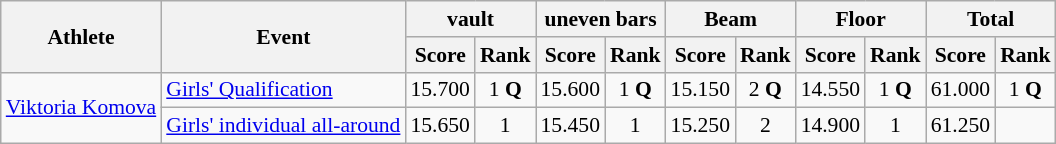<table class="wikitable" border="1" style="font-size:90%">
<tr>
<th rowspan=2>Athlete</th>
<th rowspan=2>Event</th>
<th colspan=2>vault</th>
<th colspan=2>uneven bars</th>
<th colspan=2>Beam</th>
<th colspan=2>Floor</th>
<th colspan=2>Total</th>
</tr>
<tr>
<th>Score</th>
<th>Rank</th>
<th>Score</th>
<th>Rank</th>
<th>Score</th>
<th>Rank</th>
<th>Score</th>
<th>Rank</th>
<th>Score</th>
<th>Rank</th>
</tr>
<tr>
<td rowspan=2><a href='#'>Viktoria Komova</a></td>
<td><a href='#'>Girls' Qualification</a></td>
<td align=center>15.700</td>
<td align=center>1 <strong>Q</strong></td>
<td align=center>15.600</td>
<td align=center>1 <strong>Q</strong></td>
<td align=center>15.150</td>
<td align=center>2 <strong>Q</strong></td>
<td align=center>14.550</td>
<td align=center>1 <strong>Q</strong></td>
<td align=center>61.000</td>
<td align=center>1 <strong>Q</strong></td>
</tr>
<tr>
<td><a href='#'>Girls' individual all-around</a></td>
<td align=center>15.650</td>
<td align=center>1</td>
<td align=center>15.450</td>
<td align=center>1</td>
<td align=center>15.250</td>
<td align=center>2</td>
<td align=center>14.900</td>
<td align=center>1</td>
<td align=center>61.250</td>
<td align=center></td>
</tr>
</table>
